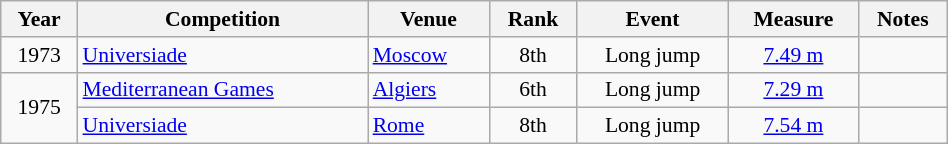<table class="wikitable sortable" width=50% style="font-size:90%; text-align:center;">
<tr>
<th>Year</th>
<th>Competition</th>
<th>Venue</th>
<th>Rank</th>
<th>Event</th>
<th>Measure</th>
<th>Notes</th>
</tr>
<tr>
<td rowspan=1>1973</td>
<td rowspan=1 align=left><a href='#'>Universiade</a></td>
<td rowspan=1 align=left> <a href='#'>Moscow</a></td>
<td>8th</td>
<td>Long jump</td>
<td><a href='#'>7.49 m</a></td>
<td></td>
</tr>
<tr>
<td rowspan=2>1975</td>
<td rowspan=1 align=left><a href='#'>Mediterranean Games</a></td>
<td rowspan=1 align=left> <a href='#'>Algiers</a></td>
<td>6th</td>
<td>Long jump</td>
<td><a href='#'>7.29 m</a></td>
<td></td>
</tr>
<tr>
<td rowspan=1 align=left><a href='#'>Universiade</a></td>
<td rowspan=1 align=left> <a href='#'>Rome</a></td>
<td>8th</td>
<td>Long jump</td>
<td><a href='#'>7.54 m</a></td>
<td></td>
</tr>
</table>
